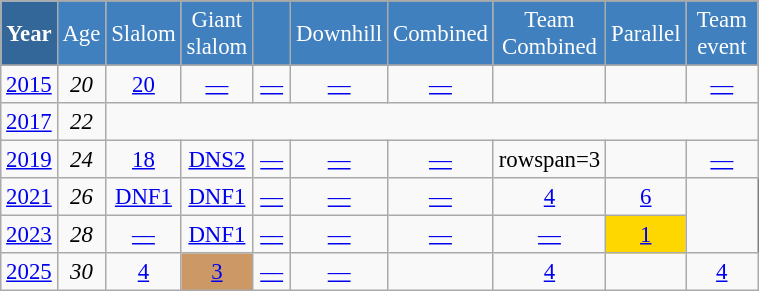<table class="wikitable" style="font-size:95%; text-align:center; border:grey solid 1px; border-collapse:collapse;" width="40%">
<tr style="background-color:#369; color:white;">
<td rowspan="2" colspan="1" width="4%"><strong>Year</strong></td>
</tr>
<tr style="background-color:#4180be; color:white;">
<td width="3%">Age</td>
<td width="5%">Slalom</td>
<td width="5%">Giant<br>slalom</td>
<td width="5%"></td>
<td width="5%">Downhill</td>
<td width="5%">Combined</td>
<td width="5%">Team Combined</td>
<td width="5%">Parallel</td>
<td width="5%">Team<br> event </td>
</tr>
<tr style="background-color:#8CB2D8; color:white;">
</tr>
<tr>
<td><a href='#'>2015</a></td>
<td><em>20</em></td>
<td><a href='#'>20</a></td>
<td><a href='#'>—</a></td>
<td><a href='#'>—</a></td>
<td><a href='#'>—</a></td>
<td><a href='#'>—</a></td>
<td></td>
<td></td>
<td><a href='#'>—</a></td>
</tr>
<tr>
<td><a href='#'>2017</a></td>
<td><em>22</em></td>
<td colspan=8></td>
</tr>
<tr>
<td><a href='#'>2019</a></td>
<td><em>24</em></td>
<td><a href='#'>18</a></td>
<td><a href='#'>DNS2</a></td>
<td><a href='#'>—</a></td>
<td><a href='#'>—</a></td>
<td><a href='#'>—</a></td>
<td>rowspan=3</td>
<td></td>
<td><a href='#'>—</a></td>
</tr>
<tr>
<td><a href='#'>2021</a></td>
<td><em>26</em></td>
<td><a href='#'>DNF1</a></td>
<td><a href='#'>DNF1</a></td>
<td><a href='#'>—</a></td>
<td><a href='#'>—</a></td>
<td><a href='#'>—</a></td>
<td><a href='#'>4</a></td>
<td><a href='#'>6</a></td>
</tr>
<tr>
<td><a href='#'>2023</a></td>
<td><em>28</em></td>
<td><a href='#'>—</a></td>
<td><a href='#'>DNF1</a></td>
<td><a href='#'>—</a></td>
<td><a href='#'>—</a></td>
<td><a href='#'>—</a></td>
<td><a href='#'>—</a></td>
<td style="background:gold;"><a href='#'>1</a></td>
</tr>
<tr>
<td><a href='#'>2025</a></td>
<td><em>30</em></td>
<td><a href='#'>4</a></td>
<td bgcolor=cc9966><a href='#'>3</a></td>
<td><a href='#'>—</a></td>
<td><a href='#'>—</a></td>
<td></td>
<td><a href='#'>4</a></td>
<td></td>
<td><a href='#'>4</a></td>
</tr>
</table>
